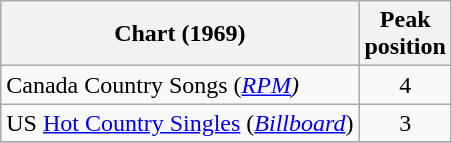<table class="wikitable sortable">
<tr>
<th align="left">Chart (1969)</th>
<th align="center">Peak<br>position</th>
</tr>
<tr>
<td align="left">Canada Country Songs (<em><a href='#'>RPM</a>)</em></td>
<td align="center">4</td>
</tr>
<tr>
<td align="left">US <a href='#'>Hot Country Singles</a> (<em><a href='#'>Billboard</a></em>)</td>
<td align="center">3</td>
</tr>
<tr>
</tr>
</table>
